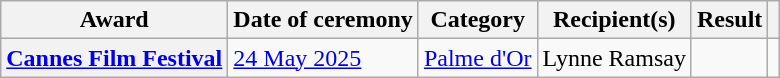<table class="wikitable sortable plainrowheaders">
<tr>
<th scope="col">Award</th>
<th scope="col">Date of ceremony</th>
<th scope="col">Category</th>
<th scope="col">Recipient(s)</th>
<th scope="col">Result</th>
<th scope="col" class="unsortable"></th>
</tr>
<tr>
<th scope="row"><a href='#'>Cannes Film Festival</a></th>
<td><a href='#'>24 May 2025</a></td>
<td><a href='#'>Palme d'Or</a></td>
<td>Lynne Ramsay</td>
<td></td>
<td align="center"></td>
</tr>
</table>
